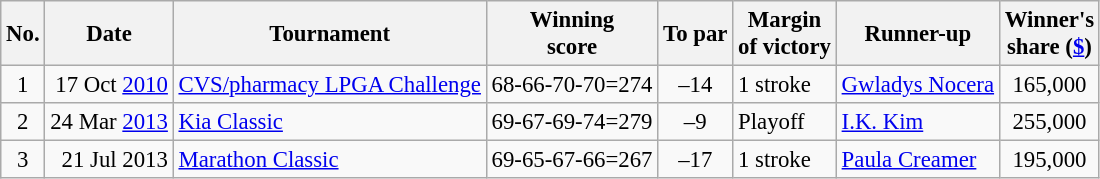<table class="wikitable" style="font-size:95%;">
<tr>
<th>No.</th>
<th>Date</th>
<th>Tournament</th>
<th>Winning<br>score</th>
<th>To par</th>
<th>Margin<br>of victory</th>
<th>Runner-up</th>
<th>Winner's<br>share (<a href='#'>$</a>)</th>
</tr>
<tr>
<td align=center>1</td>
<td align=right>17 Oct <a href='#'>2010</a></td>
<td><a href='#'>CVS/pharmacy LPGA Challenge</a></td>
<td align=right>68-66-70-70=274</td>
<td align=center>–14</td>
<td>1 stroke</td>
<td> <a href='#'>Gwladys Nocera</a></td>
<td align=center>165,000</td>
</tr>
<tr>
<td align=center>2</td>
<td align=right>24 Mar <a href='#'>2013</a></td>
<td><a href='#'>Kia Classic</a></td>
<td align=right>69-67-69-74=279</td>
<td align=center>–9</td>
<td>Playoff</td>
<td> <a href='#'>I.K. Kim</a></td>
<td align=center>255,000</td>
</tr>
<tr>
<td align=center>3</td>
<td align=right>21 Jul 2013</td>
<td><a href='#'>Marathon Classic</a></td>
<td align=right>69-65-67-66=267</td>
<td align=center>–17</td>
<td>1 stroke</td>
<td> <a href='#'>Paula Creamer</a></td>
<td align=center>195,000</td>
</tr>
</table>
